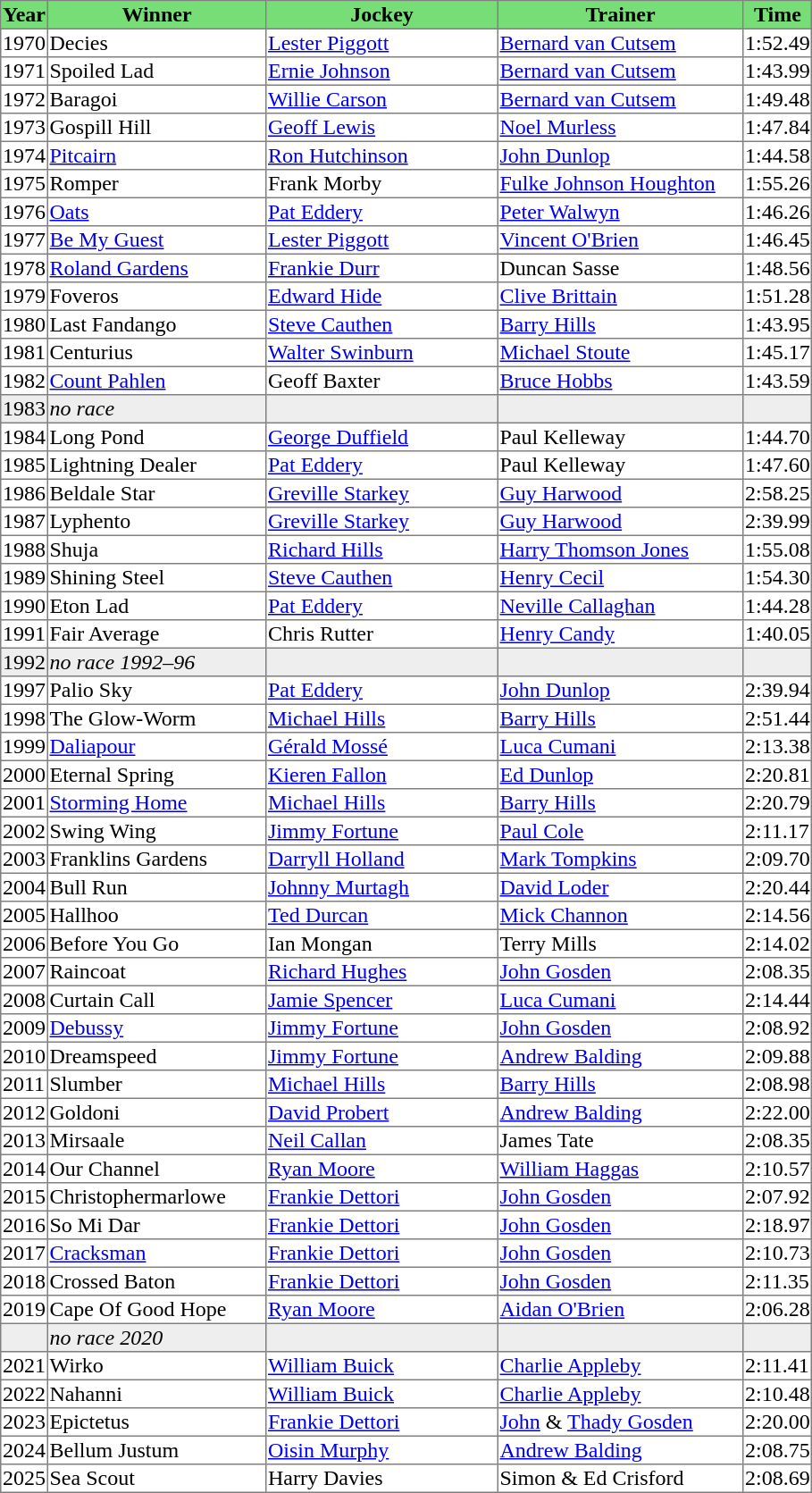<table class = "sortable" | border="1" style="border-collapse: collapse">
<tr bgcolor="#77dd77" align="center">
<th>Year</th>
<th>Winner</th>
<th>Jockey</th>
<th>Trainer</th>
<th>Time</th>
</tr>
<tr>
<td>1970</td>
<td width=160px>Decies</td>
<td width=170px><a href='#'>Lester Piggott</a></td>
<td width=180px><a href='#'>Bernard van Cutsem</a></td>
<td>1:52.49</td>
</tr>
<tr>
<td>1971</td>
<td>Spoiled Lad</td>
<td><a href='#'>Ernie Johnson</a></td>
<td><a href='#'>Bernard van Cutsem</a></td>
<td>1:43.99</td>
</tr>
<tr>
<td>1972</td>
<td>Baragoi</td>
<td><a href='#'>Willie Carson</a></td>
<td><a href='#'>Bernard van Cutsem</a></td>
<td>1:49.48</td>
</tr>
<tr>
<td>1973</td>
<td>Gospill Hill</td>
<td><a href='#'>Geoff Lewis</a></td>
<td><a href='#'>Noel Murless</a></td>
<td>1:47.84</td>
</tr>
<tr>
<td>1974</td>
<td><a href='#'>Pitcairn</a></td>
<td><a href='#'>Ron Hutchinson</a></td>
<td><a href='#'>John Dunlop</a></td>
<td>1:44.58</td>
</tr>
<tr>
<td>1975</td>
<td>Romper</td>
<td>Frank Morby</td>
<td><a href='#'>Fulke Johnson Houghton</a></td>
<td>1:55.26</td>
</tr>
<tr>
<td>1976</td>
<td><a href='#'>Oats</a></td>
<td><a href='#'>Pat Eddery</a></td>
<td><a href='#'>Peter Walwyn</a></td>
<td>1:46.26</td>
</tr>
<tr>
<td>1977</td>
<td><a href='#'>Be My Guest</a></td>
<td><a href='#'>Lester Piggott</a></td>
<td><a href='#'>Vincent O'Brien</a></td>
<td>1:46.45</td>
</tr>
<tr>
<td>1978</td>
<td><a href='#'>Roland Gardens</a></td>
<td><a href='#'>Frankie Durr</a></td>
<td>Duncan Sasse</td>
<td>1:48.56</td>
</tr>
<tr>
<td>1979</td>
<td>Foveros</td>
<td><a href='#'>Edward Hide</a></td>
<td><a href='#'>Clive Brittain</a></td>
<td>1:51.28</td>
</tr>
<tr>
<td>1980</td>
<td>Last Fandango</td>
<td><a href='#'>Steve Cauthen</a></td>
<td><a href='#'>Barry Hills</a></td>
<td>1:43.95</td>
</tr>
<tr>
<td>1981</td>
<td>Centurius</td>
<td><a href='#'>Walter Swinburn</a></td>
<td><a href='#'>Michael Stoute</a></td>
<td>1:45.17</td>
</tr>
<tr>
<td>1982</td>
<td><a href='#'>Count Pahlen</a></td>
<td>Geoff Baxter</td>
<td><a href='#'>Bruce Hobbs</a></td>
<td>1:43.59</td>
</tr>
<tr bgcolor="#eeeeee">
<td>1983</td>
<td><em>no race</em> </td>
<td></td>
<td></td>
<td></td>
</tr>
<tr>
<td>1984</td>
<td>Long Pond</td>
<td><a href='#'>George Duffield</a></td>
<td>Paul Kelleway</td>
<td>1:44.70</td>
</tr>
<tr>
<td>1985</td>
<td>Lightning Dealer</td>
<td><a href='#'>Pat Eddery</a></td>
<td>Paul Kelleway</td>
<td>1:47.60</td>
</tr>
<tr>
<td>1986</td>
<td>Beldale Star</td>
<td><a href='#'>Greville Starkey</a></td>
<td><a href='#'>Guy Harwood</a></td>
<td>2:58.25</td>
</tr>
<tr>
<td>1987</td>
<td>Lyphento</td>
<td><a href='#'>Greville Starkey</a></td>
<td><a href='#'>Guy Harwood</a></td>
<td>2:39.99</td>
</tr>
<tr>
<td>1988</td>
<td>Shuja</td>
<td><a href='#'>Richard Hills</a></td>
<td><a href='#'>Harry Thomson Jones</a></td>
<td>1:55.08</td>
</tr>
<tr>
<td>1989</td>
<td>Shining Steel</td>
<td><a href='#'>Steve Cauthen</a></td>
<td><a href='#'>Henry Cecil</a></td>
<td>1:54.30</td>
</tr>
<tr>
<td>1990</td>
<td>Eton Lad</td>
<td><a href='#'>Pat Eddery</a></td>
<td><a href='#'>Neville Callaghan</a></td>
<td>1:44.28</td>
</tr>
<tr>
<td>1991</td>
<td>Fair Average </td>
<td>Chris Rutter</td>
<td><a href='#'>Henry Candy</a></td>
<td>1:40.05</td>
</tr>
<tr bgcolor="#eeeeee">
<td><span>1992</span></td>
<td><em>no race 1992–96</em></td>
<td></td>
<td></td>
<td></td>
</tr>
<tr>
<td>1997</td>
<td>Palio Sky</td>
<td><a href='#'>Pat Eddery</a></td>
<td><a href='#'>John Dunlop</a></td>
<td>2:39.94</td>
</tr>
<tr>
<td>1998</td>
<td>The Glow-Worm</td>
<td><a href='#'>Michael Hills</a></td>
<td><a href='#'>Barry Hills</a></td>
<td>2:51.44</td>
</tr>
<tr>
<td>1999</td>
<td><a href='#'>Daliapour</a></td>
<td><a href='#'>Gérald Mossé</a></td>
<td><a href='#'>Luca Cumani</a></td>
<td>2:13.38</td>
</tr>
<tr>
<td>2000</td>
<td>Eternal Spring</td>
<td><a href='#'>Kieren Fallon</a></td>
<td><a href='#'>Ed Dunlop</a></td>
<td>2:20.81</td>
</tr>
<tr>
<td>2001</td>
<td><a href='#'>Storming Home</a></td>
<td><a href='#'>Michael Hills</a></td>
<td><a href='#'>Barry Hills</a></td>
<td>2:20.79</td>
</tr>
<tr>
<td>2002</td>
<td>Swing Wing</td>
<td><a href='#'>Jimmy Fortune</a></td>
<td><a href='#'>Paul Cole</a></td>
<td>2:11.17</td>
</tr>
<tr>
<td>2003</td>
<td>Franklins Gardens</td>
<td><a href='#'>Darryll Holland</a></td>
<td><a href='#'>Mark Tompkins</a></td>
<td>2:09.70</td>
</tr>
<tr>
<td>2004</td>
<td>Bull Run</td>
<td><a href='#'>Johnny Murtagh</a></td>
<td><a href='#'>David Loder</a></td>
<td>2:20.44</td>
</tr>
<tr>
<td>2005</td>
<td>Hallhoo</td>
<td><a href='#'>Ted Durcan</a></td>
<td><a href='#'>Mick Channon</a></td>
<td>2:14.56</td>
</tr>
<tr>
<td>2006</td>
<td>Before You Go</td>
<td>Ian Mongan</td>
<td>Terry Mills</td>
<td>2:14.02</td>
</tr>
<tr>
<td>2007</td>
<td>Raincoat</td>
<td><a href='#'>Richard Hughes</a></td>
<td><a href='#'>John Gosden</a></td>
<td>2:08.35</td>
</tr>
<tr>
<td>2008</td>
<td>Curtain Call </td>
<td><a href='#'>Jamie Spencer</a></td>
<td><a href='#'>Luca Cumani</a></td>
<td>2:14.44</td>
</tr>
<tr>
<td>2009</td>
<td><a href='#'>Debussy</a></td>
<td><a href='#'>Jimmy Fortune</a></td>
<td><a href='#'>John Gosden</a></td>
<td>2:08.92</td>
</tr>
<tr>
<td>2010</td>
<td>Dreamspeed</td>
<td><a href='#'>Jimmy Fortune</a></td>
<td><a href='#'>Andrew Balding</a></td>
<td>2:09.88</td>
</tr>
<tr>
<td>2011</td>
<td>Slumber</td>
<td><a href='#'>Michael Hills</a></td>
<td><a href='#'>Barry Hills</a></td>
<td>2:08.98</td>
</tr>
<tr>
<td>2012</td>
<td>Goldoni</td>
<td><a href='#'>David Probert</a></td>
<td><a href='#'>Andrew Balding</a></td>
<td>2:22.00</td>
</tr>
<tr>
<td>2013</td>
<td>Mirsaale</td>
<td><a href='#'>Neil Callan</a></td>
<td>James Tate</td>
<td>2:08.35</td>
</tr>
<tr>
<td>2014</td>
<td>Our Channel</td>
<td><a href='#'>Ryan Moore</a></td>
<td><a href='#'>William Haggas</a></td>
<td>2:10.57</td>
</tr>
<tr>
<td>2015</td>
<td>Christophermarlowe</td>
<td><a href='#'>Frankie Dettori</a></td>
<td><a href='#'>John Gosden</a></td>
<td>2:07.92</td>
</tr>
<tr>
<td>2016</td>
<td>So Mi Dar</td>
<td><a href='#'>Frankie Dettori</a></td>
<td><a href='#'>John Gosden</a></td>
<td>2:18.97</td>
</tr>
<tr>
<td>2017</td>
<td><a href='#'>Cracksman</a></td>
<td><a href='#'>Frankie Dettori</a></td>
<td><a href='#'>John Gosden</a></td>
<td>2:10.73</td>
</tr>
<tr>
<td>2018</td>
<td>Crossed Baton</td>
<td><a href='#'>Frankie Dettori</a></td>
<td><a href='#'>John Gosden</a></td>
<td>2:11.35</td>
</tr>
<tr>
<td>2019</td>
<td>Cape Of Good Hope</td>
<td><a href='#'>Ryan Moore</a></td>
<td><a href='#'>Aidan O'Brien</a></td>
<td>2:06.28</td>
</tr>
<tr bgcolor="#eeeeee">
<td data-sort-value="2020"></td>
<td><em>no race 2020</em> </td>
<td></td>
<td></td>
<td></td>
</tr>
<tr>
<td>2021</td>
<td>Wirko</td>
<td><a href='#'>William Buick</a></td>
<td><a href='#'>Charlie Appleby</a></td>
<td>2:11.41</td>
</tr>
<tr>
<td>2022</td>
<td>Nahanni</td>
<td><a href='#'>William Buick</a></td>
<td><a href='#'>Charlie Appleby</a></td>
<td>2:10.48</td>
</tr>
<tr>
<td>2023</td>
<td>Epictetus</td>
<td><a href='#'>Frankie Dettori</a></td>
<td><a href='#'>John</a> & <a href='#'>Thady Gosden</a></td>
<td>2:20.00</td>
</tr>
<tr>
<td>2024</td>
<td>Bellum Justum</td>
<td><a href='#'>Oisin Murphy</a></td>
<td><a href='#'>Andrew Balding</a></td>
<td>2:08.75</td>
</tr>
<tr>
<td>2025</td>
<td>Sea Scout</td>
<td>Harry Davies</td>
<td>Simon & Ed Crisford</td>
<td>2:08.69</td>
</tr>
</table>
